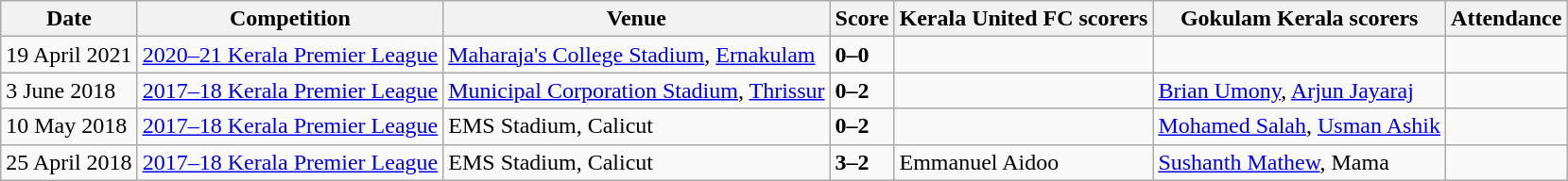<table class="wikitable sortable">
<tr>
<th>Date</th>
<th>Competition</th>
<th>Venue</th>
<th>Score</th>
<th>Kerala United FC scorers</th>
<th>Gokulam Kerala scorers</th>
<th>Attendance</th>
</tr>
<tr>
<td>19 April 2021</td>
<td><a href='#'>2020–21 Kerala Premier League</a></td>
<td><a href='#'>Maharaja's College Stadium</a>, <a href='#'>Ernakulam</a></td>
<td><strong>0–0</strong></td>
<td></td>
<td></td>
<td></td>
</tr>
<tr>
<td>3 June 2018</td>
<td><a href='#'>2017–18 Kerala Premier League</a></td>
<td><a href='#'>Municipal Corporation Stadium</a>, <a href='#'>Thrissur</a></td>
<td><strong>0–2</strong></td>
<td></td>
<td><a href='#'>Brian Umony</a>, <a href='#'>Arjun Jayaraj</a></td>
<td></td>
</tr>
<tr>
<td>10 May 2018</td>
<td><a href='#'>2017–18 Kerala Premier League</a></td>
<td>EMS Stadium, Calicut</td>
<td><strong>0–2</strong></td>
<td></td>
<td><a href='#'>Mohamed Salah</a>, <a href='#'>Usman Ashik</a></td>
<td></td>
</tr>
<tr>
<td>25 April 2018</td>
<td><a href='#'>2017–18 Kerala Premier League</a></td>
<td>EMS Stadium, Calicut</td>
<td><strong>3–2</strong></td>
<td>Emmanuel Aidoo</td>
<td><a href='#'>Sushanth Mathew</a>, Mama</td>
<td></td>
</tr>
</table>
